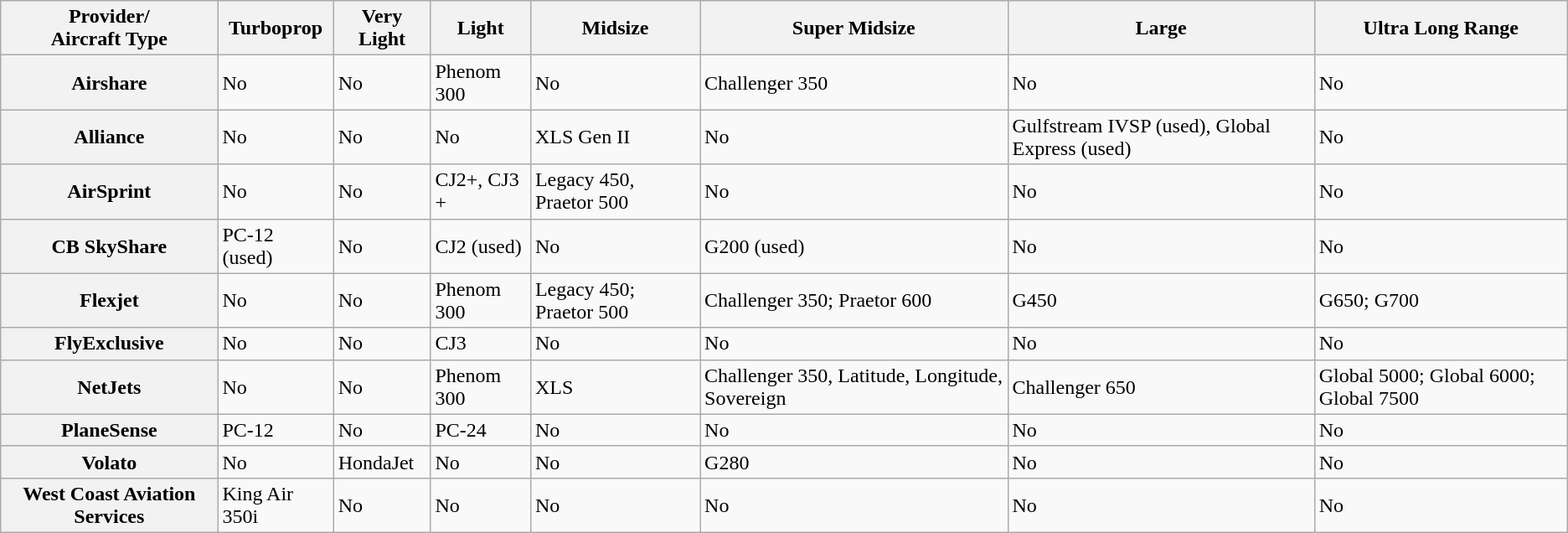<table class="wikitable">
<tr>
<th>Provider/<br>Aircraft Type</th>
<th>Turboprop</th>
<th>Very Light</th>
<th>Light</th>
<th>Midsize</th>
<th>Super Midsize</th>
<th>Large</th>
<th>Ultra Long Range</th>
</tr>
<tr>
<th>Airshare</th>
<td>No</td>
<td>No</td>
<td>Phenom 300</td>
<td>No</td>
<td>Challenger 350</td>
<td>No</td>
<td>No</td>
</tr>
<tr>
<th>Alliance</th>
<td>No</td>
<td>No</td>
<td>No</td>
<td>XLS Gen II</td>
<td>No</td>
<td>Gulfstream IVSP (used), Global Express (used)</td>
<td>No</td>
</tr>
<tr>
<th>AirSprint</th>
<td>No</td>
<td>No</td>
<td>CJ2+, CJ3 +</td>
<td>Legacy 450, Praetor 500</td>
<td>No</td>
<td>No</td>
<td>No</td>
</tr>
<tr>
<th>CB SkyShare</th>
<td>PC-12 (used)</td>
<td>No</td>
<td>CJ2 (used)</td>
<td>No</td>
<td>G200 (used)</td>
<td>No</td>
<td>No</td>
</tr>
<tr>
<th>Flexjet</th>
<td>No</td>
<td>No</td>
<td>Phenom 300</td>
<td>Legacy 450; Praetor 500</td>
<td>Challenger 350; Praetor 600</td>
<td>G450</td>
<td>G650; G700</td>
</tr>
<tr>
<th>FlyExclusive</th>
<td>No</td>
<td>No</td>
<td>CJ3</td>
<td>No</td>
<td>No</td>
<td>No</td>
<td>No</td>
</tr>
<tr>
<th>NetJets</th>
<td>No</td>
<td>No</td>
<td>Phenom 300</td>
<td>XLS</td>
<td>Challenger 350, Latitude, Longitude, Sovereign</td>
<td>Challenger 650</td>
<td>Global 5000; Global 6000; Global 7500</td>
</tr>
<tr>
<th>PlaneSense</th>
<td>PC-12</td>
<td>No</td>
<td>PC-24</td>
<td>No</td>
<td>No</td>
<td>No</td>
<td>No</td>
</tr>
<tr>
<th>Volato</th>
<td>No</td>
<td>HondaJet</td>
<td>No</td>
<td>No</td>
<td>G280</td>
<td>No</td>
<td>No</td>
</tr>
<tr>
<th>West Coast Aviation Services</th>
<td>King Air 350i</td>
<td>No</td>
<td>No</td>
<td>No</td>
<td>No</td>
<td>No</td>
<td>No</td>
</tr>
</table>
